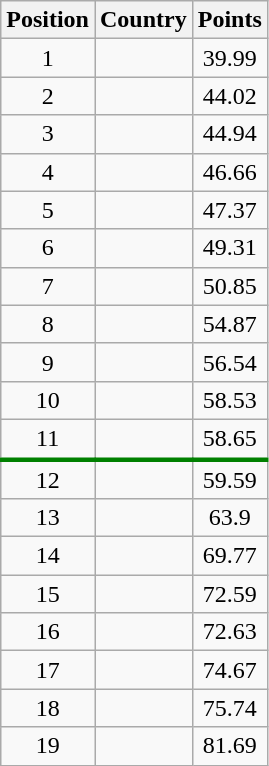<table class="wikitable sortable" style="text-align:center;">
<tr>
<th>Position</th>
<th>Country</th>
<th>Points</th>
</tr>
<tr>
<td>1</td>
<td align=left></td>
<td>39.99</td>
</tr>
<tr>
<td>2</td>
<td align=left></td>
<td>44.02</td>
</tr>
<tr>
<td>3</td>
<td align=left></td>
<td>44.94</td>
</tr>
<tr>
<td>4</td>
<td align=left></td>
<td>46.66</td>
</tr>
<tr>
<td>5</td>
<td align=left></td>
<td>47.37</td>
</tr>
<tr>
<td>6</td>
<td align=left></td>
<td>49.31</td>
</tr>
<tr>
<td>7</td>
<td align=left></td>
<td>50.85</td>
</tr>
<tr>
<td>8</td>
<td align=left></td>
<td>54.87</td>
</tr>
<tr>
<td>9</td>
<td align=left></td>
<td>56.54</td>
</tr>
<tr>
<td>10</td>
<td align=left></td>
<td>58.53</td>
</tr>
<tr style="border-bottom:3px solid green;">
<td>11</td>
<td align=left></td>
<td>58.65</td>
</tr>
<tr>
<td>12</td>
<td align=left></td>
<td>59.59</td>
</tr>
<tr>
<td>13</td>
<td align=left></td>
<td>63.9</td>
</tr>
<tr>
<td>14</td>
<td align=left></td>
<td>69.77</td>
</tr>
<tr>
<td>15</td>
<td align=left></td>
<td>72.59</td>
</tr>
<tr>
<td>16</td>
<td align=left></td>
<td>72.63</td>
</tr>
<tr>
<td>17</td>
<td align=left></td>
<td>74.67</td>
</tr>
<tr>
<td>18</td>
<td align=left></td>
<td>75.74</td>
</tr>
<tr>
<td>19</td>
<td align=left></td>
<td>81.69</td>
</tr>
</table>
